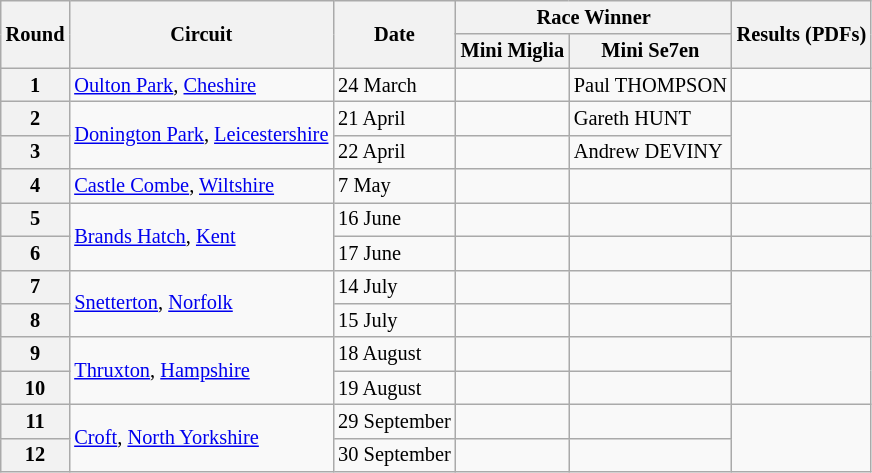<table class="wikitable" border="1" style="font-size: 85%">
<tr>
<th rowspan="2">Round</th>
<th rowspan="2">Circuit</th>
<th rowspan="2">Date</th>
<th colspan="2">Race Winner</th>
<th rowspan="2">Results (PDFs)</th>
</tr>
<tr>
<th>Mini Miglia</th>
<th>Mini Se7en</th>
</tr>
<tr>
<th>1</th>
<td> <a href='#'>Oulton Park</a>, <a href='#'>Cheshire</a></td>
<td>24 March</td>
<td></td>
<td>Paul THOMPSON</td>
<td></td>
</tr>
<tr>
<th>2</th>
<td rowspan="2"> <a href='#'>Donington Park</a>, <a href='#'>Leicestershire</a></td>
<td>21 April</td>
<td></td>
<td>Gareth HUNT</td>
<td rowspan="2"></td>
</tr>
<tr>
<th>3</th>
<td>22 April</td>
<td></td>
<td>Andrew DEVINY</td>
</tr>
<tr>
<th>4</th>
<td> <a href='#'>Castle Combe</a>, <a href='#'>Wiltshire</a></td>
<td>7 May</td>
<td></td>
<td></td>
<td></td>
</tr>
<tr>
<th>5</th>
<td rowspan="2"> <a href='#'>Brands Hatch</a>, <a href='#'>Kent</a></td>
<td>16 June</td>
<td></td>
<td></td>
<td></td>
</tr>
<tr>
<th>6</th>
<td>17 June</td>
<td></td>
<td></td>
<td></td>
</tr>
<tr>
<th>7</th>
<td rowspan="2"> <a href='#'>Snetterton</a>, <a href='#'>Norfolk</a></td>
<td>14 July</td>
<td></td>
<td></td>
<td rowspan="2"></td>
</tr>
<tr>
<th>8</th>
<td>15 July</td>
<td></td>
<td></td>
</tr>
<tr>
<th>9</th>
<td rowspan="2"> <a href='#'>Thruxton</a>, <a href='#'>Hampshire</a></td>
<td>18 August</td>
<td></td>
<td></td>
<td rowspan="2"></td>
</tr>
<tr>
<th>10</th>
<td>19 August</td>
<td></td>
<td></td>
</tr>
<tr>
<th>11</th>
<td rowspan="2"> <a href='#'>Croft</a>, <a href='#'>North Yorkshire</a></td>
<td>29 September</td>
<td></td>
<td></td>
<td rowspan="2"></td>
</tr>
<tr>
<th>12</th>
<td>30 September</td>
<td></td>
<td></td>
</tr>
</table>
